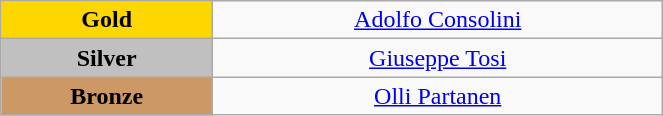<table class="wikitable" style="text-align:center; " width="35%">
<tr>
<td bgcolor="gold"><strong>Gold</strong></td>
<td><a href='#'>Adolfo Consolini</a><br>  <small><em></em></small></td>
</tr>
<tr>
<td bgcolor="silver"><strong>Silver</strong></td>
<td><a href='#'>Giuseppe Tosi</a><br>  <small><em></em></small></td>
</tr>
<tr>
<td bgcolor="CC9966"><strong>Bronze</strong></td>
<td><a href='#'>Olli Partanen</a><br>  <small><em></em></small></td>
</tr>
</table>
